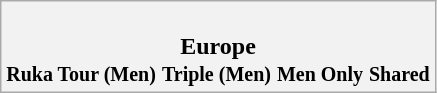<table class="wikitable" style="text-align:center">
<tr>
<th colspan="5"><br>Europe
<br> <small><strong>Ruka Tour (Men)</strong></small>
 <small><strong>Triple (Men)</strong></small>
 <small><strong>Men Only</strong></small>
 <small><strong>Shared</strong></small></th>
</tr>
</table>
